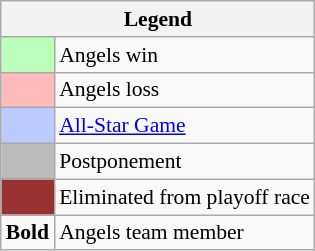<table class="wikitable" style="font-size:90%">
<tr>
<th colspan="2">Legend</th>
</tr>
<tr>
<td bgcolor="#bbffbb"> </td>
<td>Angels win</td>
</tr>
<tr>
<td bgcolor="#ffbbbb"> </td>
<td>Angels loss</td>
</tr>
<tr>
<td bgcolor="#bbcaff"> </td>
<td><a href='#'>All-Star Game</a></td>
</tr>
<tr>
<td bgcolor="#bbbbbb"> </td>
<td>Postponement</td>
</tr>
<tr>
<td bgcolor="#993333"> </td>
<td>Eliminated from playoff race</td>
</tr>
<tr>
<td><strong>Bold</strong></td>
<td>Angels team member</td>
</tr>
</table>
